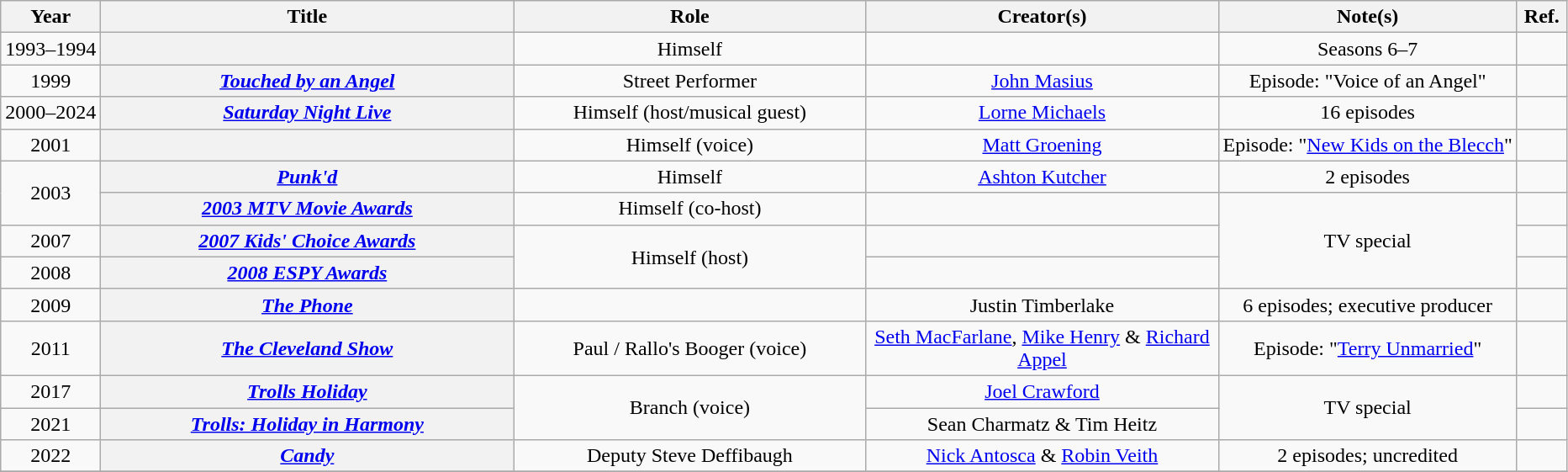<table class="wikitable sortable plainrowheaders" style="text-align: center;">
<tr>
<th scope="col">Year</th>
<th scope="col" style="width: 20em;">Title</th>
<th scope="col" style="width: 17em;">Role</th>
<th scope="col" style="width: 17em;">Creator(s)</th>
<th scope="col">Note(s)</th>
<th scope="col" style="width: 2em;" class="unsortable">Ref.</th>
</tr>
<tr>
<td>1993–1994</td>
<th scope="row"></th>
<td>Himself</td>
<td></td>
<td>Seasons 6–7</td>
<td></td>
</tr>
<tr>
<td>1999</td>
<th scope="row"><em><a href='#'>Touched by an Angel</a></em></th>
<td>Street Performer</td>
<td><a href='#'>John Masius</a></td>
<td>Episode: "Voice of an Angel"</td>
<td></td>
</tr>
<tr>
<td>2000–2024</td>
<th scope="row"><em><a href='#'>Saturday Night Live</a></em></th>
<td>Himself (host/musical guest)</td>
<td><a href='#'>Lorne Michaels</a></td>
<td>16 episodes</td>
<td></td>
</tr>
<tr>
<td>2001</td>
<th scope="row"></th>
<td>Himself (voice)</td>
<td><a href='#'>Matt Groening</a></td>
<td>Episode: "<a href='#'>New Kids on the Blecch</a>"</td>
<td></td>
</tr>
<tr>
<td rowspan="2">2003</td>
<th scope="row"><em><a href='#'>Punk'd</a></em></th>
<td>Himself</td>
<td><a href='#'>Ashton Kutcher</a></td>
<td>2 episodes</td>
<td></td>
</tr>
<tr>
<th scope="row"><em><a href='#'>2003 MTV Movie Awards</a></em></th>
<td>Himself (co-host)</td>
<td></td>
<td rowspan="3">TV special</td>
<td></td>
</tr>
<tr>
<td>2007</td>
<th scope="row"><em><a href='#'>2007 Kids' Choice Awards</a></em></th>
<td rowspan="2">Himself (host)</td>
<td></td>
<td></td>
</tr>
<tr>
<td>2008</td>
<th scope="row"><em><a href='#'>2008 ESPY Awards</a></em></th>
<td></td>
<td></td>
</tr>
<tr>
<td>2009</td>
<th scope="row"><em><a href='#'>The Phone</a></em></th>
<td></td>
<td>Justin Timberlake</td>
<td>6 episodes; executive producer</td>
<td></td>
</tr>
<tr>
<td>2011</td>
<th scope="row"><em><a href='#'>The Cleveland Show</a></em></th>
<td>Paul / Rallo's Booger (voice)</td>
<td><a href='#'>Seth MacFarlane</a>, <a href='#'>Mike Henry</a> & <a href='#'>Richard Appel</a></td>
<td>Episode: "<a href='#'>Terry Unmarried</a>"</td>
<td></td>
</tr>
<tr>
<td>2017</td>
<th scope="row"><em><a href='#'>Trolls Holiday</a></em></th>
<td rowspan="2">Branch (voice)</td>
<td><a href='#'>Joel Crawford</a></td>
<td rowspan="2">TV special</td>
<td></td>
</tr>
<tr>
<td>2021</td>
<th scope="row"><em><a href='#'>Trolls: Holiday in Harmony</a></em></th>
<td>Sean Charmatz & Tim Heitz</td>
<td></td>
</tr>
<tr>
<td>2022</td>
<th scope="row"><em><a href='#'>Candy</a></em></th>
<td>Deputy Steve Deffibaugh</td>
<td><a href='#'>Nick Antosca</a> & <a href='#'>Robin Veith</a></td>
<td>2 episodes; uncredited</td>
<td></td>
</tr>
<tr>
</tr>
</table>
